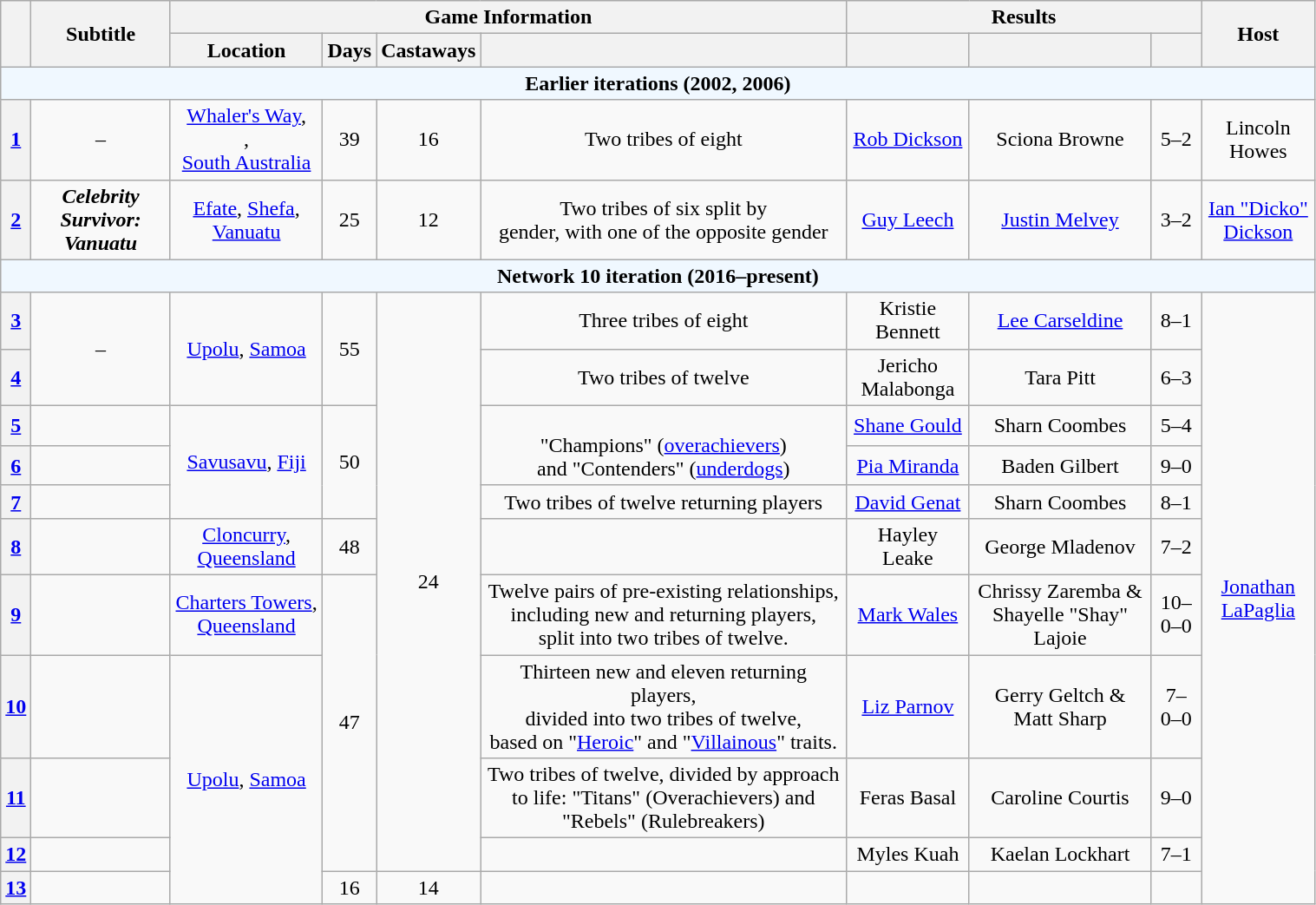<table class="wikitable" style="width:80%; font-size:100%; text-align:center">
<tr>
<th rowspan=2></th>
<th rowspan="2">Subtitle</th>
<th colspan="4">Game Information</th>
<th colspan=3>Results</th>
<th rowspan=2>Host</th>
</tr>
<tr>
<th>Location</th>
<th>Days</th>
<th>Castaways</th>
<th></th>
<th></th>
<th></th>
<th></th>
</tr>
<tr>
<th colspan=12 style="background:#F0F8FF">Earlier iterations (2002, 2006)</th>
</tr>
<tr>
<th><a href='#'>1</a></th>
<td>–</td>
<td><a href='#'>Whaler's Way</a>, <br>,<br> <a href='#'>South Australia</a></td>
<td>39</td>
<td>16</td>
<td>Two tribes of eight</td>
<td><a href='#'>Rob Dickson</a></td>
<td>Sciona Browne</td>
<td>5–2</td>
<td>Lincoln Howes</td>
</tr>
<tr>
<th><a href='#'>2</a></th>
<td><strong><em>Celebrity Survivor: Vanuatu</em></strong></td>
<td><a href='#'>Efate</a>, <a href='#'>Shefa</a>, <a href='#'>Vanuatu</a></td>
<td>25</td>
<td>12</td>
<td>Two tribes of six split by<br> gender, with one of the opposite gender</td>
<td><a href='#'>Guy Leech</a></td>
<td><a href='#'>Justin Melvey</a></td>
<td>3–2</td>
<td><a href='#'>Ian "Dicko" Dickson</a></td>
</tr>
<tr>
<th colspan=12 style="background:#F0F8FF">Network 10 iteration (2016–present)</th>
</tr>
<tr>
<th><a href='#'>3</a></th>
<td rowspan=2>–</td>
<td rowspan=2><a href='#'>Upolu</a>, <a href='#'>Samoa</a></td>
<td rowspan=2>55</td>
<td rowspan="10">24</td>
<td>Three tribes of eight</td>
<td>Kristie Bennett</td>
<td><a href='#'>Lee Carseldine</a></td>
<td>8–1</td>
<td rowspan="12"><a href='#'>Jonathan LaPaglia</a></td>
</tr>
<tr>
<th><a href='#'>4</a></th>
<td>Two tribes of twelve</td>
<td>Jericho Malabonga</td>
<td>Tara Pitt</td>
<td>6–3</td>
</tr>
<tr>
<th><a href='#'>5</a></th>
<td rowspan="1"><strong><em></em></strong></td>
<td rowspan=3><a href='#'>Savusavu</a>, <a href='#'>Fiji</a></td>
<td rowspan=3>50</td>
<td rowspan=2><br> "Champions" (<a href='#'>overachievers</a>)<br>and "Contenders" (<a href='#'>underdogs</a>)</td>
<td><a href='#'>Shane Gould</a></td>
<td>Sharn Coombes</td>
<td>5–4</td>
</tr>
<tr>
<th><a href='#'>6</a></th>
<td rowspan="1"><strong><em></em></strong></td>
<td><a href='#'>Pia Miranda</a></td>
<td>Baden Gilbert</td>
<td>9–0</td>
</tr>
<tr>
<th><a href='#'>7</a></th>
<td><strong><em></em></strong></td>
<td>Two tribes of twelve returning players</td>
<td><a href='#'>David Genat</a></td>
<td>Sharn Coombes</td>
<td>8–1</td>
</tr>
<tr>
<th><a href='#'>8</a></th>
<td><strong><em></em></strong></td>
<td><a href='#'>Cloncurry</a>, <a href='#'>Queensland</a></td>
<td>48</td>
<td><br> </td>
<td>Hayley Leake</td>
<td>George Mladenov</td>
<td>7–2</td>
</tr>
<tr>
<th><a href='#'>9</a></th>
<td><strong><em></em></strong></td>
<td><a href='#'>Charters Towers</a>, <a href='#'>Queensland</a></td>
<td rowspan="4">47</td>
<td>Twelve pairs of pre-existing relationships,<br> including new and returning players,<br> split into two tribes of twelve.</td>
<td><a href='#'>Mark Wales</a></td>
<td>Chrissy Zaremba & Shayelle "Shay" Lajoie</td>
<td>10–0–0</td>
</tr>
<tr>
<th><a href='#'>10</a></th>
<td><strong><em></em></strong></td>
<td rowspan="4"><a href='#'>Upolu</a>, <a href='#'>Samoa</a></td>
<td>Thirteen new and eleven returning players,<br> divided into two tribes of twelve,<br> based on "<a href='#'>Heroic</a>" and "<a href='#'>Villainous</a>" traits.</td>
<td><a href='#'>Liz Parnov</a></td>
<td>Gerry Geltch & Matt Sharp</td>
<td>7–0–0</td>
</tr>
<tr>
<th><a href='#'>11</a></th>
<td><strong><em></em></strong></td>
<td>Two tribes of twelve, divided  by approach to life: "Titans" (Overachievers) and "Rebels" (Rulebreakers)</td>
<td>Feras Basal</td>
<td>Caroline Courtis</td>
<td>9–0</td>
</tr>
<tr>
<th><a href='#'>12</a></th>
<td><strong><em></em></strong></td>
<td><br> </td>
<td>Myles Kuah</td>
<td>Kaelan Lockhart</td>
<td>7–1</td>
</tr>
<tr>
<th><a href='#'>13</a></th>
<td><strong><em></em></strong></td>
<td>16</td>
<td>14</td>
<td></td>
<td></td>
<td></td>
<td></td>
</tr>
</table>
